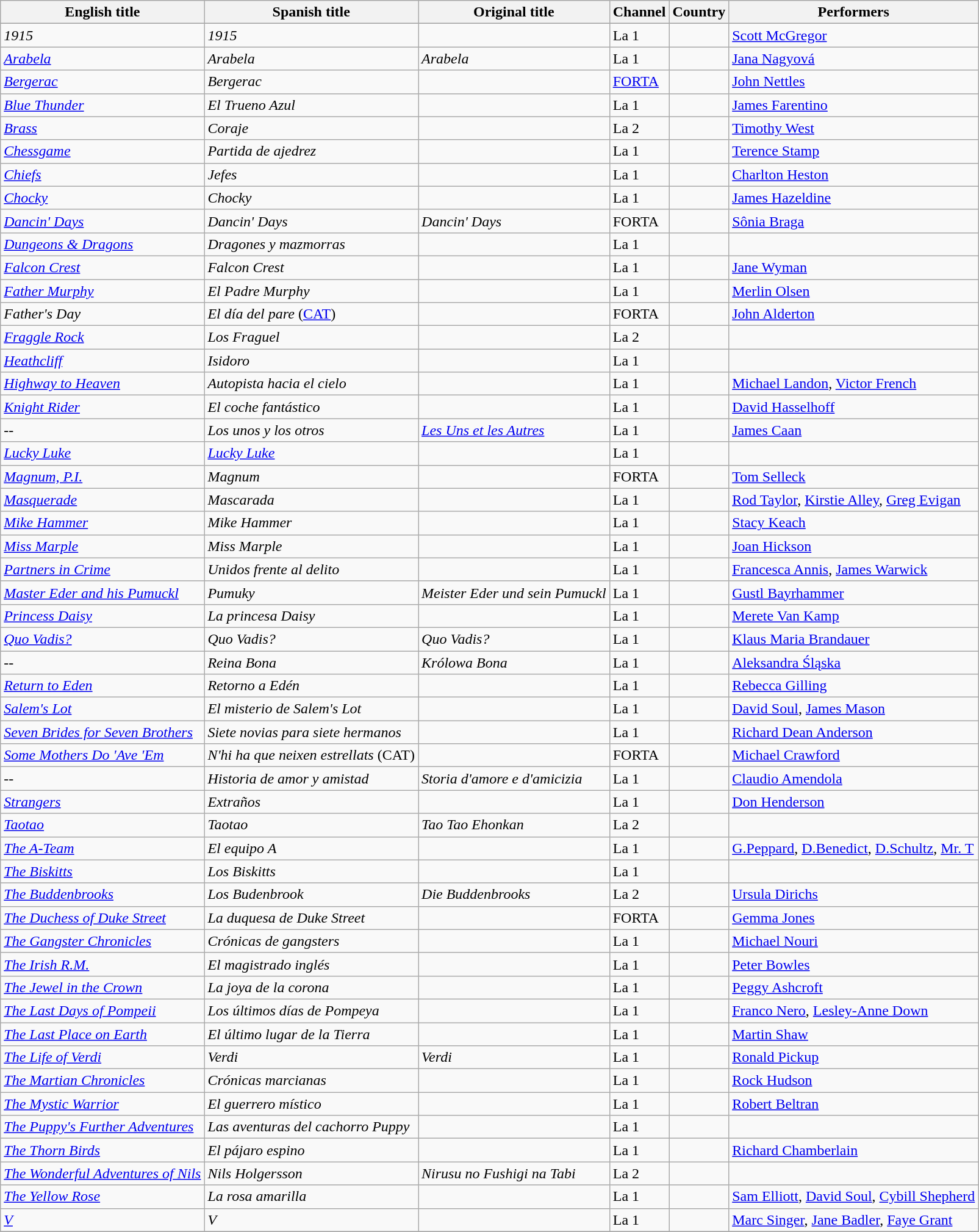<table class="wikitable sortable">
<tr bgcolor="#ececec" valign=top>
<th>English title</th>
<th>Spanish title</th>
<th>Original title</th>
<th>Channel</th>
<th>Country</th>
<th>Performers</th>
</tr>
<tr>
</tr>
<tr>
<td><em>1915 </em></td>
<td><em>1915</em></td>
<td></td>
<td>La 1</td>
<td></td>
<td><a href='#'>Scott McGregor</a></td>
</tr>
<tr>
<td><em><a href='#'>Arabela</a></em></td>
<td><em>Arabela</em></td>
<td><em>Arabela</em></td>
<td>La 1</td>
<td></td>
<td><a href='#'>Jana Nagyová</a></td>
</tr>
<tr>
<td><em><a href='#'>Bergerac</a></em></td>
<td><em>Bergerac</em></td>
<td></td>
<td><a href='#'>FORTA</a></td>
<td></td>
<td><a href='#'>John Nettles</a></td>
</tr>
<tr>
<td><em><a href='#'>Blue Thunder</a></em></td>
<td><em>El Trueno Azul</em></td>
<td></td>
<td>La 1</td>
<td></td>
<td><a href='#'>James Farentino</a></td>
</tr>
<tr>
<td><em><a href='#'>Brass</a></em></td>
<td><em>Coraje</em></td>
<td></td>
<td>La 2</td>
<td></td>
<td><a href='#'>Timothy West</a></td>
</tr>
<tr>
<td><em><a href='#'>Chessgame</a></em></td>
<td><em>Partida de ajedrez</em></td>
<td></td>
<td>La 1</td>
<td></td>
<td><a href='#'>Terence Stamp</a></td>
</tr>
<tr>
<td><em><a href='#'>Chiefs</a></em></td>
<td><em>Jefes</em></td>
<td></td>
<td>La 1</td>
<td></td>
<td><a href='#'>Charlton Heston</a></td>
</tr>
<tr>
<td><em><a href='#'>Chocky</a></em></td>
<td><em>Chocky</em></td>
<td></td>
<td>La 1</td>
<td></td>
<td><a href='#'>James Hazeldine</a></td>
</tr>
<tr>
<td><em><a href='#'>Dancin' Days</a></em></td>
<td><em>Dancin' Days</em></td>
<td><em> Dancin' Days</em></td>
<td>FORTA</td>
<td></td>
<td><a href='#'>Sônia Braga</a></td>
</tr>
<tr>
<td><em><a href='#'>Dungeons & Dragons</a></em></td>
<td><em>Dragones y mazmorras</em></td>
<td></td>
<td>La 1</td>
<td></td>
<td></td>
</tr>
<tr>
<td><em><a href='#'>Falcon Crest</a></em></td>
<td><em>Falcon Crest</em></td>
<td></td>
<td>La 1</td>
<td></td>
<td><a href='#'>Jane Wyman</a></td>
</tr>
<tr>
<td><em><a href='#'>Father Murphy</a></em></td>
<td><em>El Padre Murphy</em></td>
<td></td>
<td>La 1</td>
<td></td>
<td><a href='#'>Merlin Olsen</a></td>
</tr>
<tr>
<td><em>Father's Day </em></td>
<td><em>El día del pare</em> (<a href='#'>CAT</a>)</td>
<td></td>
<td>FORTA</td>
<td></td>
<td><a href='#'>John Alderton</a></td>
</tr>
<tr>
<td><em><a href='#'>Fraggle Rock</a></em></td>
<td><em>Los Fraguel</em></td>
<td></td>
<td>La 2</td>
<td></td>
<td></td>
</tr>
<tr>
<td><em><a href='#'>Heathcliff</a></em></td>
<td><em>Isidoro</em></td>
<td></td>
<td>La 1</td>
<td></td>
<td></td>
</tr>
<tr>
<td><em><a href='#'>Highway to Heaven</a></em></td>
<td><em>Autopista hacia el cielo</em></td>
<td></td>
<td>La 1</td>
<td></td>
<td><a href='#'>Michael Landon</a>, <a href='#'>Victor French</a></td>
</tr>
<tr>
<td><em><a href='#'>Knight Rider</a></em></td>
<td><em>El coche fantástico</em></td>
<td></td>
<td>La 1</td>
<td></td>
<td><a href='#'>David Hasselhoff</a></td>
</tr>
<tr>
<td>--</td>
<td><em>Los unos y los otros</em></td>
<td><em><a href='#'>Les Uns et les Autres</a></em></td>
<td>La 1</td>
<td></td>
<td><a href='#'>James Caan</a></td>
</tr>
<tr>
<td><em><a href='#'>Lucky Luke</a></em></td>
<td><em><a href='#'>Lucky Luke</a></em></td>
<td></td>
<td>La 1</td>
<td></td>
<td></td>
</tr>
<tr>
<td><em><a href='#'>Magnum, P.I.</a></em></td>
<td><em>Magnum</em></td>
<td></td>
<td>FORTA</td>
<td></td>
<td><a href='#'>Tom Selleck</a></td>
</tr>
<tr>
<td><em><a href='#'>Masquerade</a></em></td>
<td><em>Mascarada</em></td>
<td></td>
<td>La 1</td>
<td></td>
<td><a href='#'>Rod Taylor</a>, <a href='#'>Kirstie Alley</a>, <a href='#'>Greg Evigan</a></td>
</tr>
<tr>
<td><em><a href='#'>Mike Hammer</a></em></td>
<td><em>Mike Hammer</em></td>
<td></td>
<td>La 1</td>
<td></td>
<td><a href='#'>Stacy Keach</a></td>
</tr>
<tr>
<td><em><a href='#'>Miss Marple</a></em></td>
<td><em>Miss Marple</em></td>
<td></td>
<td>La 1</td>
<td></td>
<td><a href='#'>Joan Hickson</a></td>
</tr>
<tr>
<td><em><a href='#'>Partners in Crime</a></em></td>
<td><em>Unidos frente al delito</em></td>
<td></td>
<td>La 1</td>
<td></td>
<td><a href='#'>Francesca Annis</a>, <a href='#'>James Warwick</a></td>
</tr>
<tr>
<td><em><a href='#'>Master Eder and his Pumuckl</a></em></td>
<td><em>Pumuky</em></td>
<td><em>Meister Eder und sein Pumuckl</em></td>
<td>La 1</td>
<td></td>
<td><a href='#'>Gustl Bayrhammer</a></td>
</tr>
<tr>
<td><em><a href='#'>Princess Daisy</a></em></td>
<td><em>La princesa Daisy</em></td>
<td></td>
<td>La 1</td>
<td></td>
<td><a href='#'>Merete Van Kamp</a></td>
</tr>
<tr>
<td><em><a href='#'>Quo Vadis?</a></em></td>
<td><em>Quo Vadis?</em></td>
<td><em>Quo Vadis?</em></td>
<td>La 1</td>
<td></td>
<td><a href='#'>Klaus Maria Brandauer</a></td>
</tr>
<tr>
<td>--</td>
<td><em>Reina Bona</em></td>
<td><em>Królowa Bona</em></td>
<td>La 1</td>
<td></td>
<td><a href='#'>Aleksandra Śląska</a></td>
</tr>
<tr>
<td><em><a href='#'>Return to Eden</a></em></td>
<td><em>Retorno a Edén</em></td>
<td></td>
<td>La 1</td>
<td></td>
<td><a href='#'>Rebecca Gilling</a></td>
</tr>
<tr>
<td><em><a href='#'>Salem's Lot</a></em></td>
<td><em>El misterio de Salem's Lot</em></td>
<td></td>
<td>La 1</td>
<td></td>
<td><a href='#'>David Soul</a>, <a href='#'>James Mason</a></td>
</tr>
<tr>
<td><em><a href='#'>Seven Brides for Seven Brothers</a></em></td>
<td><em>Siete novias para siete hermanos</em></td>
<td></td>
<td>La 1</td>
<td></td>
<td><a href='#'>Richard Dean Anderson</a></td>
</tr>
<tr>
<td><em><a href='#'>Some Mothers Do 'Ave 'Em</a></em></td>
<td><em>N'hi ha que neixen estrellats</em> (CAT)</td>
<td></td>
<td>FORTA</td>
<td></td>
<td><a href='#'>Michael Crawford</a></td>
</tr>
<tr>
<td>--</td>
<td><em>Historia de amor y amistad</em></td>
<td><em> Storia d'amore e d'amicizia</em></td>
<td>La 1</td>
<td></td>
<td><a href='#'>Claudio Amendola</a></td>
</tr>
<tr>
<td><em><a href='#'>Strangers</a></em></td>
<td><em>Extraños</em></td>
<td></td>
<td>La 1</td>
<td></td>
<td><a href='#'>Don Henderson</a></td>
</tr>
<tr>
<td><em><a href='#'>Taotao</a></em></td>
<td><em>Taotao</em></td>
<td><em>Tao Tao Ehonkan</em></td>
<td>La 2</td>
<td></td>
<td></td>
</tr>
<tr>
<td><em><a href='#'>The A-Team</a></em></td>
<td><em>El equipo A</em></td>
<td></td>
<td>La 1</td>
<td></td>
<td><a href='#'>G.Peppard</a>, <a href='#'>D.Benedict</a>, <a href='#'>D.Schultz</a>, <a href='#'>Mr. T</a></td>
</tr>
<tr>
<td><em><a href='#'>The Biskitts</a></em></td>
<td><em>Los Biskitts</em></td>
<td></td>
<td>La 1</td>
<td></td>
<td></td>
</tr>
<tr>
<td><em><a href='#'>The Buddenbrooks</a></em></td>
<td><em>Los Budenbrook</em></td>
<td><em>Die Buddenbrooks</em></td>
<td>La 2</td>
<td></td>
<td><a href='#'>Ursula Dirichs</a></td>
</tr>
<tr>
<td><em><a href='#'>The Duchess of Duke Street</a></em></td>
<td><em>La duquesa de Duke Street</em></td>
<td></td>
<td>FORTA</td>
<td></td>
<td><a href='#'>Gemma Jones</a></td>
</tr>
<tr>
<td><em><a href='#'>The Gangster Chronicles</a></em></td>
<td><em>Crónicas de gangsters</em></td>
<td></td>
<td>La 1</td>
<td></td>
<td><a href='#'>Michael Nouri</a></td>
</tr>
<tr>
<td><em><a href='#'>The Irish R.M.</a></em></td>
<td><em>El magistrado inglés</em></td>
<td></td>
<td>La 1</td>
<td> </td>
<td><a href='#'>Peter Bowles</a></td>
</tr>
<tr>
<td><em><a href='#'>The Jewel in the Crown</a></em></td>
<td><em>La joya de la corona</em></td>
<td></td>
<td>La 1</td>
<td></td>
<td><a href='#'>Peggy Ashcroft</a></td>
</tr>
<tr>
<td><em><a href='#'>The Last Days of Pompeii</a></em></td>
<td><em>Los últimos días de Pompeya</em></td>
<td></td>
<td>La 1</td>
<td> </td>
<td><a href='#'>Franco Nero</a>, <a href='#'>Lesley-Anne Down</a></td>
</tr>
<tr>
<td><em><a href='#'>The Last Place on Earth</a></em></td>
<td><em>El último lugar de la Tierra</em></td>
<td></td>
<td>La 1</td>
<td></td>
<td><a href='#'>Martin Shaw</a></td>
</tr>
<tr>
<td><em><a href='#'>The Life of Verdi</a></em></td>
<td><em>Verdi</em></td>
<td><em>Verdi</em></td>
<td>La 1</td>
<td></td>
<td><a href='#'>Ronald Pickup</a></td>
</tr>
<tr>
<td><em><a href='#'>The Martian Chronicles</a></em></td>
<td><em>Crónicas marcianas</em></td>
<td></td>
<td>La 1</td>
<td></td>
<td><a href='#'>Rock Hudson</a></td>
</tr>
<tr>
<td><em><a href='#'>The Mystic Warrior</a></em></td>
<td><em>El guerrero místico</em></td>
<td></td>
<td>La 1</td>
<td></td>
<td><a href='#'>Robert Beltran</a></td>
</tr>
<tr>
<td><em><a href='#'>The Puppy's Further Adventures</a></em></td>
<td><em>Las aventuras del cachorro Puppy</em></td>
<td></td>
<td>La 1</td>
<td></td>
<td></td>
</tr>
<tr>
<td><em><a href='#'>The Thorn Birds</a></em></td>
<td><em>El pájaro espino</em></td>
<td></td>
<td>La 1</td>
<td></td>
<td><a href='#'>Richard Chamberlain</a></td>
</tr>
<tr>
<td><em><a href='#'>The Wonderful Adventures of Nils</a></em></td>
<td><em>Nils Holgersson</em></td>
<td><em>Nirusu no Fushigi na Tabi</em></td>
<td>La 2</td>
<td></td>
<td></td>
</tr>
<tr>
<td><em><a href='#'>The Yellow Rose</a></em></td>
<td><em>La rosa amarilla</em></td>
<td></td>
<td>La 1</td>
<td></td>
<td><a href='#'>Sam Elliott</a>, <a href='#'>David Soul</a>, <a href='#'>Cybill Shepherd</a></td>
</tr>
<tr>
<td><em><a href='#'>V</a></em></td>
<td><em>V</em></td>
<td></td>
<td>La 1</td>
<td></td>
<td><a href='#'>Marc Singer</a>, <a href='#'>Jane Badler</a>, <a href='#'>Faye Grant</a></td>
</tr>
<tr>
</tr>
</table>
